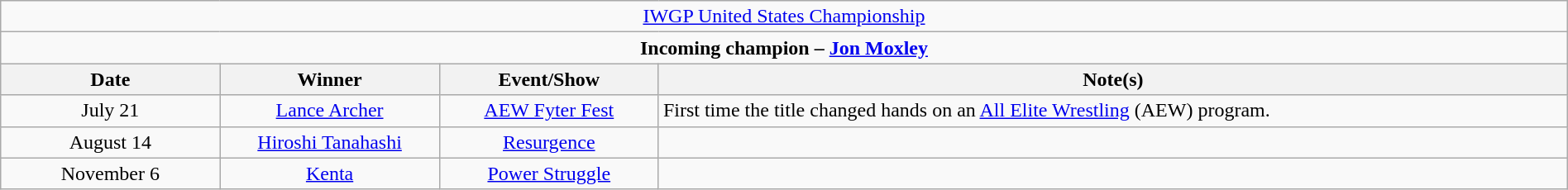<table class="wikitable" style="text-align:center; width:100%;">
<tr>
<td colspan="4" style="text-align: center;"><a href='#'>IWGP United States Championship</a></td>
</tr>
<tr>
<td colspan="4" style="text-align: center;"><strong>Incoming champion – <a href='#'>Jon Moxley</a></strong></td>
</tr>
<tr>
<th width=14%>Date</th>
<th width=14%>Winner</th>
<th width=14%>Event/Show</th>
<th width=58%>Note(s)</th>
</tr>
<tr>
<td>July 21</td>
<td><a href='#'>Lance Archer</a></td>
<td><a href='#'>AEW Fyter Fest</a><br></td>
<td align=left>First time the title changed hands on an <a href='#'>All Elite Wrestling</a> (AEW) program.</td>
</tr>
<tr>
<td>August 14</td>
<td><a href='#'>Hiroshi Tanahashi</a></td>
<td><a href='#'>Resurgence</a></td>
<td></td>
</tr>
<tr>
<td>November 6</td>
<td><a href='#'>Kenta</a></td>
<td><a href='#'>Power Struggle</a></td>
<td></td>
</tr>
</table>
